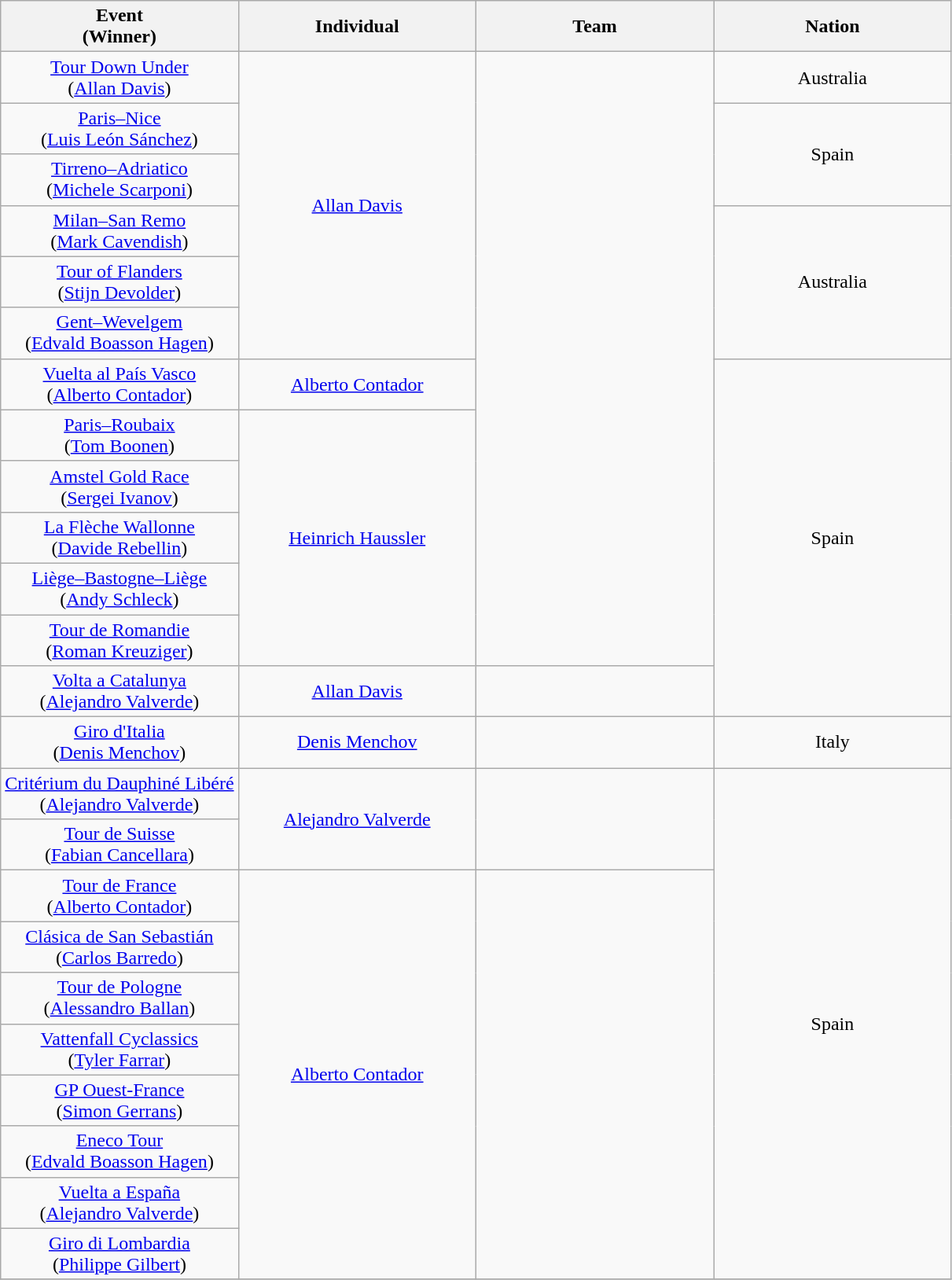<table class="wikitable" style="text-align: center;">
<tr>
<th width="25%">Event<br>(Winner)</th>
<th width="25%"><strong>Individual</strong></th>
<th width="25%"><strong>Team</strong></th>
<th width="25%"><strong>Nation</strong></th>
</tr>
<tr>
<td><a href='#'>Tour Down Under</a><br>(<a href='#'>Allan Davis</a>)</td>
<td rowspan=6><a href='#'>Allan Davis</a></td>
<td rowspan=12></td>
<td>Australia</td>
</tr>
<tr>
<td><a href='#'>Paris–Nice</a><br>(<a href='#'>Luis León Sánchez</a>)</td>
<td rowspan=2>Spain</td>
</tr>
<tr>
<td><a href='#'>Tirreno–Adriatico</a><br>(<a href='#'>Michele Scarponi</a>)</td>
</tr>
<tr>
<td><a href='#'>Milan–San Remo</a><br>(<a href='#'>Mark Cavendish</a>)</td>
<td rowspan=3>Australia</td>
</tr>
<tr>
<td><a href='#'>Tour of Flanders</a><br>(<a href='#'>Stijn Devolder</a>)</td>
</tr>
<tr>
<td><a href='#'>Gent–Wevelgem</a><br>(<a href='#'>Edvald Boasson Hagen</a>)</td>
</tr>
<tr>
<td><a href='#'>Vuelta al País Vasco</a><br>(<a href='#'>Alberto Contador</a>)</td>
<td><a href='#'>Alberto Contador</a></td>
<td rowspan=7>Spain</td>
</tr>
<tr>
<td><a href='#'>Paris–Roubaix</a><br>(<a href='#'>Tom Boonen</a>)</td>
<td rowspan=5><a href='#'>Heinrich Haussler</a></td>
</tr>
<tr>
<td><a href='#'>Amstel Gold Race</a><br>(<a href='#'>Sergei Ivanov</a>)</td>
</tr>
<tr>
<td><a href='#'>La Flèche Wallonne</a><br>(<a href='#'>Davide Rebellin</a>)</td>
</tr>
<tr>
<td><a href='#'>Liège–Bastogne–Liège</a><br>(<a href='#'>Andy Schleck</a>)</td>
</tr>
<tr>
<td><a href='#'>Tour de Romandie</a><br>(<a href='#'>Roman Kreuziger</a>)</td>
</tr>
<tr>
<td><a href='#'>Volta a Catalunya</a><br>(<a href='#'>Alejandro Valverde</a>)</td>
<td><a href='#'>Allan Davis</a></td>
<td></td>
</tr>
<tr>
<td><a href='#'>Giro d'Italia</a><br>(<a href='#'>Denis Menchov</a>)</td>
<td><a href='#'>Denis Menchov</a></td>
<td></td>
<td>Italy</td>
</tr>
<tr>
<td><a href='#'>Critérium du Dauphiné Libéré</a><br>(<a href='#'>Alejandro Valverde</a>)</td>
<td rowspan =2><a href='#'>Alejandro Valverde</a></td>
<td rowspan =2></td>
<td rowspan =10>Spain</td>
</tr>
<tr>
<td><a href='#'>Tour de Suisse</a><br>(<a href='#'>Fabian Cancellara</a>)</td>
</tr>
<tr>
<td><a href='#'>Tour de France</a><br>(<a href='#'>Alberto Contador</a>)</td>
<td rowspan =8><a href='#'>Alberto Contador</a></td>
<td rowspan =8></td>
</tr>
<tr>
<td><a href='#'>Clásica de San Sebastián</a><br>(<a href='#'>Carlos Barredo</a>)</td>
</tr>
<tr>
<td><a href='#'>Tour de Pologne</a><br>(<a href='#'>Alessandro Ballan</a>)</td>
</tr>
<tr>
<td><a href='#'>Vattenfall Cyclassics</a><br>(<a href='#'>Tyler Farrar</a>)</td>
</tr>
<tr>
<td><a href='#'>GP Ouest-France</a><br>(<a href='#'>Simon Gerrans</a>)</td>
</tr>
<tr>
<td><a href='#'>Eneco Tour</a><br>(<a href='#'>Edvald Boasson Hagen</a>)</td>
</tr>
<tr>
<td><a href='#'>Vuelta a España</a><br>(<a href='#'>Alejandro Valverde</a>)</td>
</tr>
<tr>
<td><a href='#'>Giro di Lombardia</a><br>(<a href='#'>Philippe Gilbert</a>)</td>
</tr>
<tr>
</tr>
</table>
